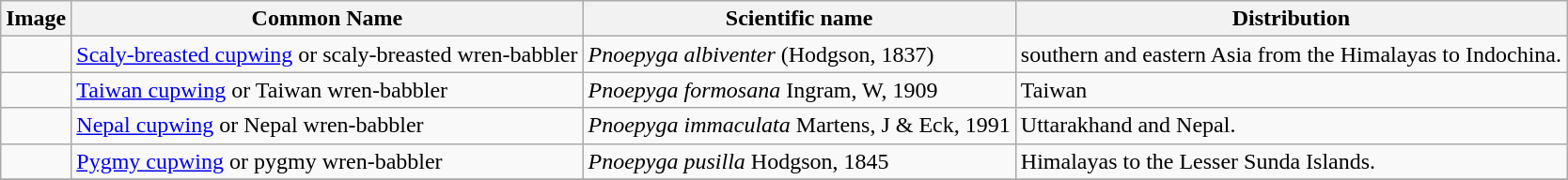<table class="wikitable">
<tr>
<th>Image</th>
<th>Common Name</th>
<th>Scientific name</th>
<th>Distribution</th>
</tr>
<tr>
<td></td>
<td><a href='#'>Scaly-breasted cupwing</a> or scaly-breasted wren-babbler</td>
<td><em>Pnoepyga albiventer</em> (Hodgson, 1837)</td>
<td>southern and eastern Asia from the Himalayas to Indochina.</td>
</tr>
<tr>
<td></td>
<td><a href='#'>Taiwan cupwing</a> or Taiwan wren-babbler</td>
<td><em>Pnoepyga formosana</em> Ingram, W, 1909</td>
<td>Taiwan</td>
</tr>
<tr>
<td></td>
<td><a href='#'>Nepal cupwing</a> or Nepal wren-babbler</td>
<td><em>Pnoepyga immaculata</em> Martens, J & Eck, 1991</td>
<td>Uttarakhand and Nepal.</td>
</tr>
<tr>
<td></td>
<td><a href='#'>Pygmy cupwing</a> or pygmy wren-babbler</td>
<td><em>Pnoepyga pusilla</em> Hodgson, 1845</td>
<td>Himalayas to the Lesser Sunda Islands.</td>
</tr>
<tr>
</tr>
</table>
